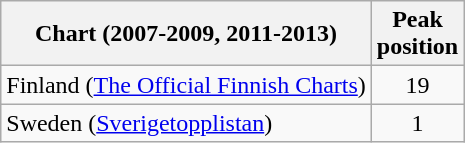<table class="wikitable">
<tr>
<th>Chart (2007-2009, 2011-2013)</th>
<th>Peak<br>position</th>
</tr>
<tr>
<td>Finland (<a href='#'>The Official Finnish Charts</a>)</td>
<td align="center">19</td>
</tr>
<tr>
<td>Sweden (<a href='#'>Sverigetopplistan</a>)</td>
<td align="center">1</td>
</tr>
</table>
